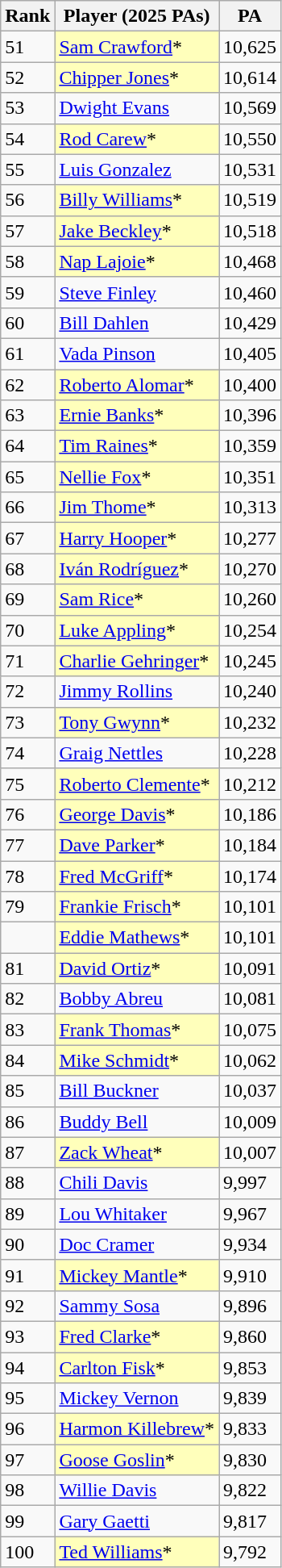<table class="wikitable" style="float:left;">
<tr style="white-space: nowrap;">
<th>Rank</th>
<th>Player (2025 PAs)</th>
<th>PA</th>
</tr>
<tr>
<td>51</td>
<td style="background:#ffffbb;"><a href='#'>Sam Crawford</a>*</td>
<td>10,625</td>
</tr>
<tr>
<td>52</td>
<td style="background:#ffffbb;"><a href='#'>Chipper Jones</a>*</td>
<td>10,614</td>
</tr>
<tr>
<td>53</td>
<td><a href='#'>Dwight Evans</a></td>
<td>10,569</td>
</tr>
<tr>
<td>54</td>
<td style="background:#ffffbb;"><a href='#'>Rod Carew</a>*</td>
<td>10,550</td>
</tr>
<tr>
<td>55</td>
<td><a href='#'>Luis Gonzalez</a></td>
<td>10,531</td>
</tr>
<tr>
<td>56</td>
<td style="background:#ffffbb;"><a href='#'>Billy Williams</a>*</td>
<td>10,519</td>
</tr>
<tr>
<td>57</td>
<td style="background:#ffffbb;"><a href='#'>Jake Beckley</a>*</td>
<td>10,518</td>
</tr>
<tr>
<td>58</td>
<td style="background:#ffffbb;"><a href='#'>Nap Lajoie</a>*</td>
<td>10,468</td>
</tr>
<tr>
<td>59</td>
<td><a href='#'>Steve Finley</a></td>
<td>10,460</td>
</tr>
<tr>
<td>60</td>
<td><a href='#'>Bill Dahlen</a></td>
<td>10,429</td>
</tr>
<tr>
<td>61</td>
<td><a href='#'>Vada Pinson</a></td>
<td>10,405</td>
</tr>
<tr>
<td>62</td>
<td style="background:#ffffbb;"><a href='#'>Roberto Alomar</a>*</td>
<td>10,400</td>
</tr>
<tr>
<td>63</td>
<td style="background:#ffffbb;"><a href='#'>Ernie Banks</a>*</td>
<td>10,396</td>
</tr>
<tr>
<td>64</td>
<td style="background:#ffffbb;"><a href='#'>Tim Raines</a>*</td>
<td>10,359</td>
</tr>
<tr>
<td>65</td>
<td style="background:#ffffbb;"><a href='#'>Nellie Fox</a>*</td>
<td>10,351</td>
</tr>
<tr>
<td>66</td>
<td style="background:#ffffbb;"><a href='#'>Jim Thome</a>*</td>
<td>10,313</td>
</tr>
<tr>
<td>67</td>
<td style="background:#ffffbb;"><a href='#'>Harry Hooper</a>*</td>
<td>10,277</td>
</tr>
<tr>
<td>68</td>
<td style="background:#ffffbb;"><a href='#'>Iván Rodríguez</a>*</td>
<td>10,270</td>
</tr>
<tr>
<td>69</td>
<td style="background:#ffffbb;"><a href='#'>Sam Rice</a>*</td>
<td>10,260</td>
</tr>
<tr>
<td>70</td>
<td style="background:#ffffbb;"><a href='#'>Luke Appling</a>*</td>
<td>10,254</td>
</tr>
<tr>
<td>71</td>
<td style="background:#ffffbb;"><a href='#'>Charlie Gehringer</a>*</td>
<td>10,245</td>
</tr>
<tr>
<td>72</td>
<td><a href='#'>Jimmy Rollins</a></td>
<td>10,240</td>
</tr>
<tr>
<td>73</td>
<td style="background:#ffffbb;"><a href='#'>Tony Gwynn</a>*</td>
<td>10,232</td>
</tr>
<tr>
<td>74</td>
<td><a href='#'>Graig Nettles</a></td>
<td>10,228</td>
</tr>
<tr>
<td>75</td>
<td style="background:#ffffbb;"><a href='#'>Roberto Clemente</a>*</td>
<td>10,212</td>
</tr>
<tr>
<td>76</td>
<td style="background:#ffffbb;"><a href='#'>George Davis</a>*</td>
<td>10,186</td>
</tr>
<tr>
<td>77</td>
<td style="background:#ffffbb;"><a href='#'>Dave Parker</a>*</td>
<td>10,184</td>
</tr>
<tr>
<td>78</td>
<td style="background:#ffffbb;"><a href='#'>Fred McGriff</a>*</td>
<td>10,174</td>
</tr>
<tr>
<td>79</td>
<td style="background:#ffffbb;"><a href='#'>Frankie Frisch</a>*</td>
<td>10,101</td>
</tr>
<tr>
<td></td>
<td style="background:#ffffbb;"><a href='#'>Eddie Mathews</a>*</td>
<td>10,101</td>
</tr>
<tr>
<td>81</td>
<td style="background:#ffffbb;"><a href='#'>David Ortiz</a>*</td>
<td>10,091</td>
</tr>
<tr>
<td>82</td>
<td><a href='#'>Bobby Abreu</a></td>
<td>10,081</td>
</tr>
<tr>
<td>83</td>
<td style="background:#ffffbb;"><a href='#'>Frank Thomas</a>*</td>
<td>10,075</td>
</tr>
<tr>
<td>84</td>
<td style="background:#ffffbb;"><a href='#'>Mike Schmidt</a>*</td>
<td>10,062</td>
</tr>
<tr>
<td>85</td>
<td><a href='#'>Bill Buckner</a></td>
<td>10,037</td>
</tr>
<tr>
<td>86</td>
<td><a href='#'>Buddy Bell</a></td>
<td>10,009</td>
</tr>
<tr>
<td>87</td>
<td style="background:#ffffbb;"><a href='#'>Zack Wheat</a>*</td>
<td>10,007</td>
</tr>
<tr>
<td>88</td>
<td><a href='#'>Chili Davis</a></td>
<td>9,997</td>
</tr>
<tr>
<td>89</td>
<td><a href='#'>Lou Whitaker</a></td>
<td>9,967</td>
</tr>
<tr>
<td>90</td>
<td><a href='#'>Doc Cramer</a></td>
<td>9,934</td>
</tr>
<tr>
<td>91</td>
<td style="background:#ffffbb;"><a href='#'>Mickey Mantle</a>*</td>
<td>9,910</td>
</tr>
<tr>
<td>92</td>
<td><a href='#'>Sammy Sosa</a></td>
<td>9,896</td>
</tr>
<tr>
<td>93</td>
<td style="background:#ffffbb;"><a href='#'>Fred Clarke</a>*</td>
<td>9,860</td>
</tr>
<tr>
<td>94</td>
<td style="background:#ffffbb;"><a href='#'>Carlton Fisk</a>*</td>
<td>9,853</td>
</tr>
<tr>
<td>95</td>
<td><a href='#'>Mickey Vernon</a></td>
<td>9,839</td>
</tr>
<tr>
<td>96</td>
<td style="background:#ffffbb;"><a href='#'>Harmon Killebrew</a>*</td>
<td>9,833</td>
</tr>
<tr>
<td>97</td>
<td style="background:#ffffbb;"><a href='#'>Goose Goslin</a>*</td>
<td>9,830</td>
</tr>
<tr>
<td>98</td>
<td><a href='#'>Willie Davis</a></td>
<td>9,822</td>
</tr>
<tr>
<td>99</td>
<td><a href='#'>Gary Gaetti</a></td>
<td>9,817</td>
</tr>
<tr>
<td>100</td>
<td style="background:#ffffbb;"><a href='#'>Ted Williams</a>*</td>
<td>9,792</td>
</tr>
</table>
